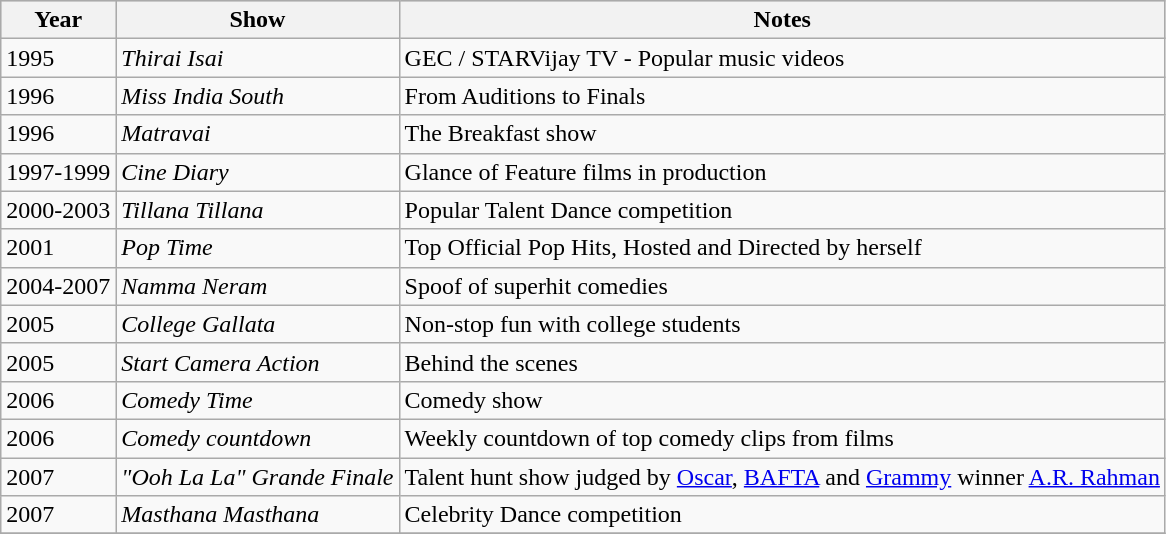<table class="wikitable">
<tr style="background:#ccc; text-align:center;">
<th>Year</th>
<th>Show</th>
<th>Notes</th>
</tr>
<tr>
<td>1995</td>
<td><em>Thirai Isai</em></td>
<td>GEC / STARVijay TV - Popular music videos</td>
</tr>
<tr>
<td>1996</td>
<td><em>Miss India South</em></td>
<td>From Auditions to Finals</td>
</tr>
<tr>
<td>1996</td>
<td><em>Matravai</em></td>
<td>The Breakfast show</td>
</tr>
<tr>
<td>1997-1999</td>
<td><em>Cine Diary</em></td>
<td>Glance of Feature films in production</td>
</tr>
<tr>
<td>2000-2003</td>
<td><em>Tillana Tillana</em></td>
<td>Popular Talent Dance competition</td>
</tr>
<tr>
<td>2001</td>
<td><em>Pop Time</em></td>
<td>Top Official Pop Hits, Hosted and Directed by herself</td>
</tr>
<tr>
<td>2004-2007</td>
<td><em>Namma Neram</em></td>
<td>Spoof of superhit comedies</td>
</tr>
<tr>
<td>2005</td>
<td><em>College Gallata</em></td>
<td>Non-stop fun with college students</td>
</tr>
<tr>
<td>2005</td>
<td><em>Start Camera Action</em></td>
<td>Behind the scenes</td>
</tr>
<tr>
<td>2006</td>
<td><em>Comedy Time</em></td>
<td>Comedy show</td>
</tr>
<tr>
<td>2006</td>
<td><em>Comedy countdown</em></td>
<td>Weekly countdown of top comedy clips from films</td>
</tr>
<tr>
<td>2007</td>
<td><em>"Ooh La La" Grande Finale</em></td>
<td>Talent hunt show judged by <a href='#'>Oscar</a>, <a href='#'>BAFTA</a> and <a href='#'>Grammy</a> winner <a href='#'>A.R. Rahman</a></td>
</tr>
<tr>
<td>2007</td>
<td><em>Masthana Masthana</em></td>
<td>Celebrity Dance competition </td>
</tr>
<tr>
</tr>
</table>
